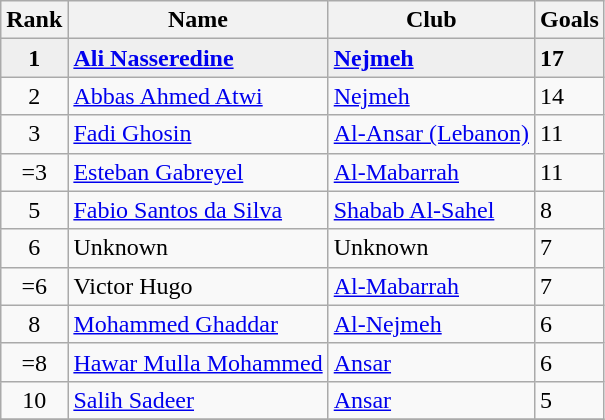<table class="wikitable" style="text-align:center">
<tr>
<th>Rank</th>
<th>Name</th>
<th>Club</th>
<th>Goals</th>
</tr>
<tr bgcolor="#EFEFEF">
<td><strong>1</strong></td>
<td align="left"> <strong><a href='#'>Ali Nasseredine</a></strong></td>
<td align="left"><strong><a href='#'>Nejmeh</a></strong></td>
<td align="left"><strong>17</strong></td>
</tr>
<tr>
<td>2</td>
<td align="left"> <a href='#'>Abbas Ahmed Atwi</a></td>
<td align="left"><a href='#'>Nejmeh</a></td>
<td align="left">14</td>
</tr>
<tr>
<td>3</td>
<td align="left"> <a href='#'>Fadi Ghosin</a></td>
<td align="left"><a href='#'>Al-Ansar (Lebanon)</a></td>
<td align="left">11</td>
</tr>
<tr>
<td>=3</td>
<td align="left"><a href='#'>Esteban Gabreyel</a></td>
<td align="left"><a href='#'>Al-Mabarrah</a></td>
<td align="left">11</td>
</tr>
<tr>
<td>5</td>
<td align="left"> <a href='#'>Fabio Santos da Silva</a></td>
<td align="left"><a href='#'>Shabab Al-Sahel</a></td>
<td align="left">8</td>
</tr>
<tr>
<td>6</td>
<td align="left">Unknown</td>
<td align="left">Unknown</td>
<td align="left">7</td>
</tr>
<tr>
<td>=6</td>
<td align="left">Victor Hugo</td>
<td align="left"><a href='#'>Al-Mabarrah</a></td>
<td align="left">7</td>
</tr>
<tr>
<td>8</td>
<td align="left"><a href='#'>Mohammed Ghaddar</a></td>
<td align="left"><a href='#'>Al-Nejmeh</a></td>
<td align="left">6</td>
</tr>
<tr>
<td>=8</td>
<td align="left"> <a href='#'>Hawar Mulla Mohammed</a></td>
<td align="left"><a href='#'>Ansar</a></td>
<td align="left">6</td>
</tr>
<tr>
<td>10</td>
<td align="left"> <a href='#'>Salih Sadeer</a></td>
<td align="left"><a href='#'>Ansar</a></td>
<td align="left">5</td>
</tr>
<tr>
</tr>
</table>
